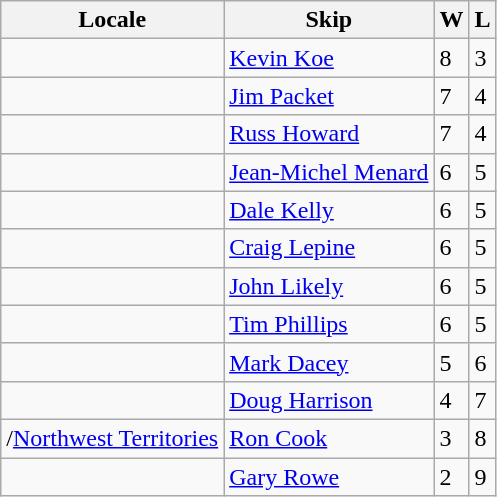<table class="wikitable" border="1">
<tr>
<th>Locale</th>
<th>Skip</th>
<th>W</th>
<th>L</th>
</tr>
<tr>
<td></td>
<td><a href='#'>Kevin Koe</a></td>
<td>8</td>
<td>3</td>
</tr>
<tr>
<td></td>
<td><a href='#'>Jim Packet</a></td>
<td>7</td>
<td>4</td>
</tr>
<tr>
<td></td>
<td><a href='#'>Russ Howard</a></td>
<td>7</td>
<td>4</td>
</tr>
<tr>
<td></td>
<td><a href='#'>Jean-Michel Menard</a></td>
<td>6</td>
<td>5</td>
</tr>
<tr>
<td></td>
<td><a href='#'>Dale Kelly</a></td>
<td>6</td>
<td>5</td>
</tr>
<tr>
<td></td>
<td><a href='#'>Craig Lepine</a></td>
<td>6</td>
<td>5</td>
</tr>
<tr>
<td></td>
<td><a href='#'>John Likely</a></td>
<td>6</td>
<td>5</td>
</tr>
<tr>
<td></td>
<td><a href='#'>Tim Phillips</a></td>
<td>6</td>
<td>5</td>
</tr>
<tr>
<td></td>
<td><a href='#'>Mark Dacey</a></td>
<td>5</td>
<td>6</td>
</tr>
<tr>
<td></td>
<td><a href='#'>Doug Harrison</a></td>
<td>4</td>
<td>7</td>
</tr>
<tr>
<td>/<a href='#'>Northwest Territories</a></td>
<td><a href='#'>Ron Cook</a></td>
<td>3</td>
<td>8</td>
</tr>
<tr>
<td></td>
<td><a href='#'>Gary Rowe</a></td>
<td>2</td>
<td>9</td>
</tr>
</table>
